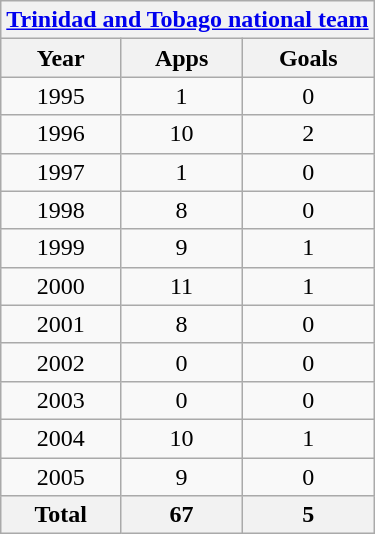<table class="wikitable" style="text-align:center">
<tr>
<th colspan=3><a href='#'>Trinidad and Tobago national team</a></th>
</tr>
<tr>
<th>Year</th>
<th>Apps</th>
<th>Goals</th>
</tr>
<tr>
<td>1995</td>
<td>1</td>
<td>0</td>
</tr>
<tr>
<td>1996</td>
<td>10</td>
<td>2</td>
</tr>
<tr>
<td>1997</td>
<td>1</td>
<td>0</td>
</tr>
<tr>
<td>1998</td>
<td>8</td>
<td>0</td>
</tr>
<tr>
<td>1999</td>
<td>9</td>
<td>1</td>
</tr>
<tr>
<td>2000</td>
<td>11</td>
<td>1</td>
</tr>
<tr>
<td>2001</td>
<td>8</td>
<td>0</td>
</tr>
<tr>
<td>2002</td>
<td>0</td>
<td>0</td>
</tr>
<tr>
<td>2003</td>
<td>0</td>
<td>0</td>
</tr>
<tr>
<td>2004</td>
<td>10</td>
<td>1</td>
</tr>
<tr>
<td>2005</td>
<td>9</td>
<td>0</td>
</tr>
<tr>
<th>Total</th>
<th>67</th>
<th>5</th>
</tr>
</table>
